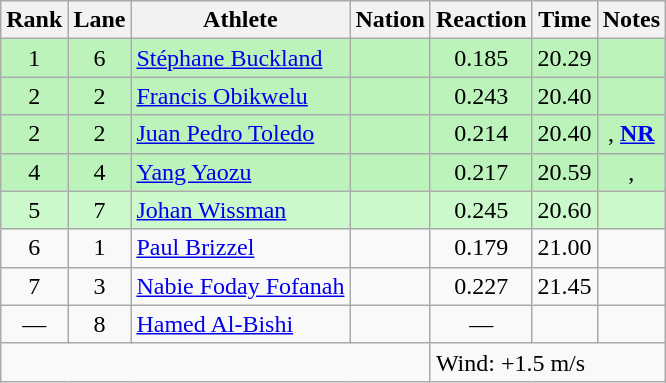<table class="wikitable sortable" style="text-align:center">
<tr>
<th>Rank</th>
<th>Lane</th>
<th>Athlete</th>
<th>Nation</th>
<th>Reaction</th>
<th>Time</th>
<th>Notes</th>
</tr>
<tr bgcolor=bbf3bb>
<td>1</td>
<td>6</td>
<td align="left"><a href='#'>Stéphane Buckland</a></td>
<td align="left"></td>
<td>0.185</td>
<td>20.29</td>
<td></td>
</tr>
<tr bgcolor=bbf3bb>
<td>2</td>
<td>2</td>
<td align="left"><a href='#'>Francis Obikwelu</a></td>
<td align="left"></td>
<td>0.243</td>
<td>20.40</td>
<td></td>
</tr>
<tr bgcolor=bbf3bb>
<td>2</td>
<td>2</td>
<td align="left"><a href='#'>Juan Pedro Toledo</a></td>
<td align="left"></td>
<td>0.214</td>
<td>20.40</td>
<td>, <strong><a href='#'>NR</a></strong></td>
</tr>
<tr bgcolor=bbf3bb>
<td>4</td>
<td>4</td>
<td align="left"><a href='#'>Yang Yaozu</a></td>
<td align="left"></td>
<td>0.217</td>
<td>20.59</td>
<td>, </td>
</tr>
<tr bgcolor=ccf9cc>
<td>5</td>
<td>7</td>
<td align="left"><a href='#'>Johan Wissman</a></td>
<td align="left"></td>
<td>0.245</td>
<td>20.60</td>
<td></td>
</tr>
<tr>
<td>6</td>
<td>1</td>
<td align="left"><a href='#'>Paul Brizzel</a></td>
<td align="left"></td>
<td>0.179</td>
<td>21.00</td>
<td></td>
</tr>
<tr>
<td>7</td>
<td>3</td>
<td align="left"><a href='#'>Nabie Foday Fofanah</a></td>
<td align="left"></td>
<td>0.227</td>
<td>21.45</td>
<td></td>
</tr>
<tr>
<td data-sort-value=8>—</td>
<td>8</td>
<td align="left"><a href='#'>Hamed Al-Bishi</a></td>
<td align="left"></td>
<td data-sort-value=1.000>—</td>
<td data-sort-value=99.99></td>
<td></td>
</tr>
<tr class="sortbottom">
<td colspan=4></td>
<td colspan="3" style="text-align:left;">Wind: +1.5 m/s</td>
</tr>
</table>
